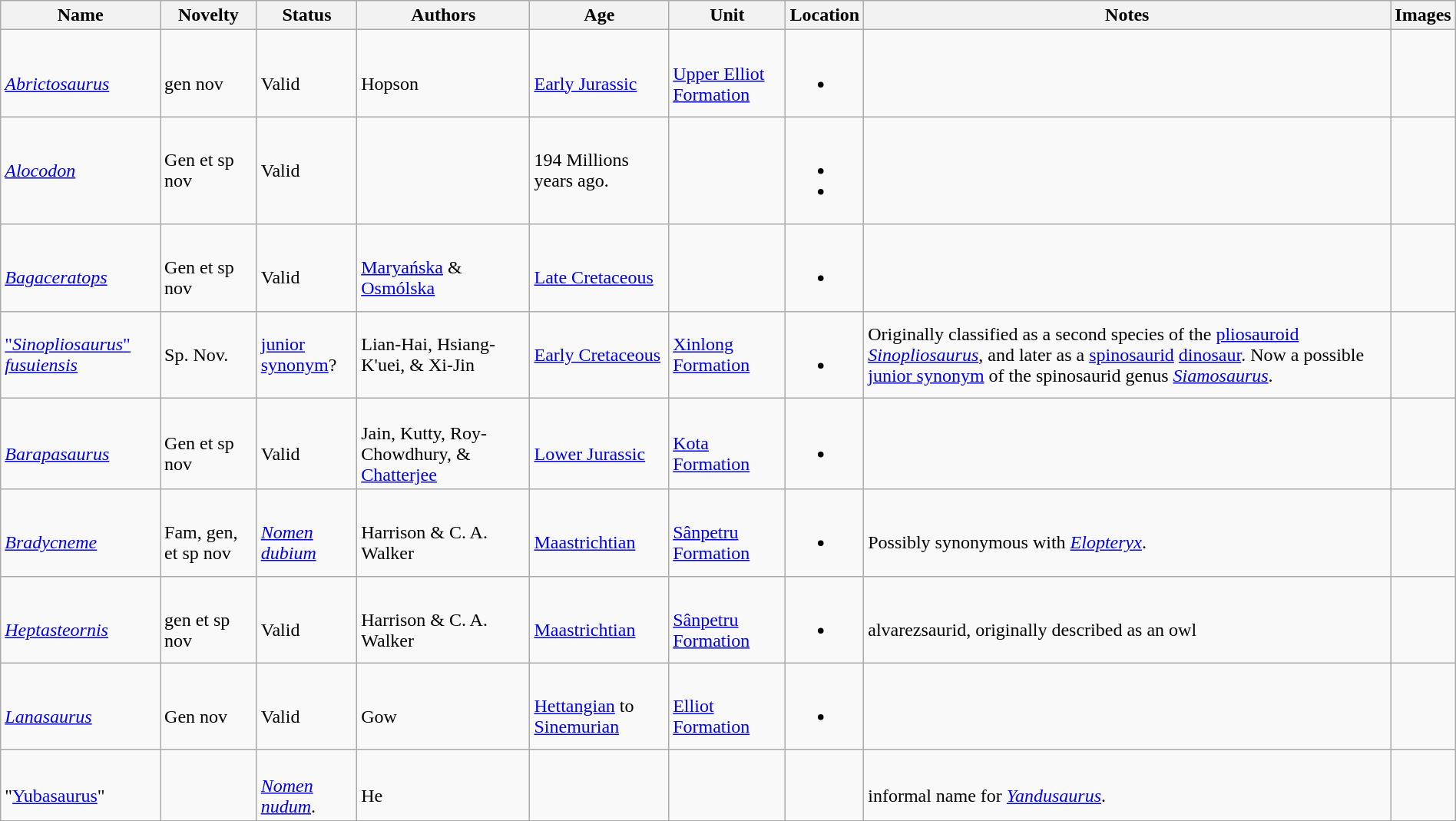<table class="wikitable sortable" align="center" width="100%">
<tr>
<th>Name</th>
<th>Novelty</th>
<th>Status</th>
<th>Authors</th>
<th>Age</th>
<th>Unit</th>
<th>Location</th>
<th>Notes</th>
<th>Images</th>
</tr>
<tr>
<td><br><em><a href='#'>Abrictosaurus</a></em></td>
<td><br>gen nov</td>
<td><br>Valid</td>
<td><br>Hopson</td>
<td><br><a href='#'>Early Jurassic</a></td>
<td><br><a href='#'>Upper Elliot Formation</a></td>
<td><br><ul><li></li></ul></td>
<td></td>
<td></td>
</tr>
<tr>
<td><em><a href='#'>Alocodon</a></em></td>
<td>Gen et sp nov</td>
<td>Valid</td>
<td></td>
<td>194 Millions years ago.</td>
<td></td>
<td><br><ul><li></li><li></li></ul></td>
<td></td>
<td></td>
</tr>
<tr>
<td><br><em><a href='#'>Bagaceratops</a></em></td>
<td><br>Gen et sp nov</td>
<td><br>Valid</td>
<td><br><a href='#'>Maryańska</a> & <a href='#'>Osmólska</a></td>
<td><br><a href='#'>Late Cretaceous</a></td>
<td></td>
<td><br><ul><li></li></ul></td>
<td></td>
<td><br></td>
</tr>
<tr>
<td><a href='#'>"<em>Sinopliosaurus</em>" <em>fusuiensis</em></a><em></em></td>
<td>Sp. Nov.</td>
<td><a href='#'>junior synonym</a>?</td>
<td>Lian-Hai, Hsiang-K'uei, & Xi-Jin</td>
<td><a href='#'>Early Cretaceous</a></td>
<td><a href='#'>Xinlong Formation</a></td>
<td><br><ul><li></li></ul></td>
<td>Originally classified as a second species of the <a href='#'>pliosauroid</a> <em><a href='#'>Sinopliosaurus</a></em>, and later as a <a href='#'>spinosaurid</a> <a href='#'>dinosaur</a>.<em></em> Now a possible <a href='#'>junior synonym</a> of the spinosaurid genus <em><a href='#'>Siamosaurus</a></em>.<em></em></td>
<td></td>
</tr>
<tr>
<td><br><em><a href='#'>Barapasaurus</a></em></td>
<td><br>Gen et sp nov</td>
<td><br>Valid</td>
<td><br>Jain, Kutty, Roy-Chowdhury, & <a href='#'>Chatterjee</a></td>
<td><br><a href='#'>Lower Jurassic</a></td>
<td><br><a href='#'>Kota Formation</a></td>
<td><br><ul><li></li></ul></td>
<td></td>
<td><br></td>
</tr>
<tr>
<td><br><em><a href='#'>Bradycneme</a></em></td>
<td><br>Fam, gen, et sp nov</td>
<td><br><em><a href='#'>Nomen dubium</a></em></td>
<td><br>Harrison & C. A. Walker</td>
<td><br><a href='#'>Maastrichtian</a></td>
<td><br><a href='#'>Sânpetru Formation</a></td>
<td><br><ul><li></li></ul></td>
<td><br>Possibly synonymous with <em><a href='#'>Elopteryx</a></em>.</td>
<td></td>
</tr>
<tr>
<td><br><em><a href='#'>Heptasteornis</a></em></td>
<td><br>gen et sp nov</td>
<td><br>Valid</td>
<td><br>Harrison & C. A. Walker</td>
<td><br><a href='#'>Maastrichtian</a></td>
<td><br><a href='#'>Sânpetru Formation</a></td>
<td><br><ul><li></li></ul></td>
<td><br>alvarezsaurid, originally described as an owl</td>
<td></td>
</tr>
<tr>
<td><br><em><a href='#'>Lanasaurus</a></em></td>
<td><br>Gen nov</td>
<td><br>Valid</td>
<td><br>Gow</td>
<td><br><a href='#'>Hettangian</a> to <a href='#'>Sinemurian</a></td>
<td><br><a href='#'>Elliot Formation</a></td>
<td><br><ul><li></li></ul></td>
<td></td>
<td></td>
</tr>
<tr>
<td><br>"<a href='#'>Yubasaurus</a>"</td>
<td></td>
<td><br><em><a href='#'>Nomen nudum</a></em>.</td>
<td><br>He</td>
<td></td>
<td></td>
<td></td>
<td><br>informal name for <em><a href='#'>Yandusaurus</a></em>.</td>
<td></td>
</tr>
<tr>
</tr>
</table>
